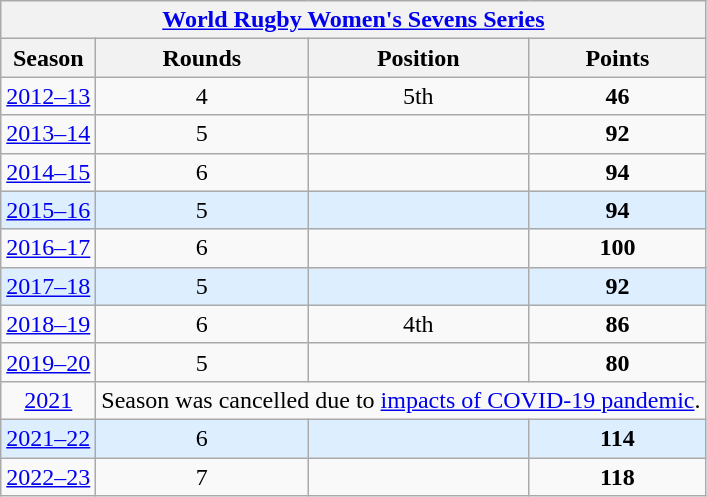<table class="wikitable sortable" style="text-align: center;">
<tr>
<th colspan="4"><a href='#'>World Rugby Women's Sevens Series</a></th>
</tr>
<tr>
<th>Season</th>
<th>Rounds</th>
<th>Position</th>
<th>Points</th>
</tr>
<tr>
<td><a href='#'>2012–13</a></td>
<td>4</td>
<td>5th</td>
<td><strong>46</strong></td>
</tr>
<tr>
<td><a href='#'>2013–14</a></td>
<td>5</td>
<td></td>
<td><strong>92</strong></td>
</tr>
<tr>
<td><a href='#'>2014–15</a></td>
<td>6</td>
<td></td>
<td><strong>94</strong></td>
</tr>
<tr bgcolor=#ddeeff>
<td><a href='#'>2015–16</a></td>
<td>5</td>
<td></td>
<td><strong>94</strong></td>
</tr>
<tr>
<td><a href='#'>2016–17</a></td>
<td>6</td>
<td></td>
<td><strong>100</strong></td>
</tr>
<tr bgcolor=#ddeeff>
<td><a href='#'>2017–18</a></td>
<td>5</td>
<td></td>
<td><strong>92</strong></td>
</tr>
<tr>
<td><a href='#'>2018–19</a></td>
<td>6</td>
<td>4th</td>
<td><strong>86</strong></td>
</tr>
<tr>
<td><a href='#'>2019–20</a></td>
<td>5</td>
<td></td>
<td><strong>80</strong></td>
</tr>
<tr>
<td align="center"><a href='#'>2021</a></td>
<td colspan="3">Season was cancelled due to <a href='#'>impacts of COVID-19 pandemic</a>.</td>
</tr>
<tr bgcolor=#ddeeff>
<td><a href='#'>2021–22</a></td>
<td>6</td>
<td></td>
<td><strong>114</strong></td>
</tr>
<tr>
<td><a href='#'>2022–23</a></td>
<td>7</td>
<td></td>
<td><strong>118</strong></td>
</tr>
</table>
